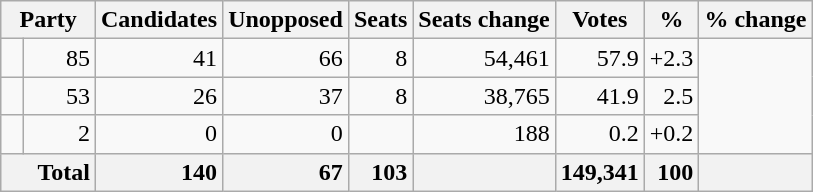<table class="wikitable sortable">
<tr>
<th colspan=2>Party</th>
<th>Candidates</th>
<th>Unopposed</th>
<th>Seats</th>
<th>Seats change</th>
<th>Votes</th>
<th>%</th>
<th>% change</th>
</tr>
<tr>
<td></td>
<td align=right>85</td>
<td align=right>41</td>
<td align=right>66</td>
<td align=right>8</td>
<td align=right>54,461</td>
<td align=right>57.9</td>
<td align=right>+2.3</td>
</tr>
<tr>
<td></td>
<td align=right>53</td>
<td align=right>26</td>
<td align=right>37</td>
<td align=right>8</td>
<td align=right>38,765</td>
<td align=right>41.9</td>
<td align=right>2.5</td>
</tr>
<tr>
<td></td>
<td align=right>2</td>
<td align=right>0</td>
<td align=right>0</td>
<td align=right></td>
<td align=right>188</td>
<td align=right>0.2</td>
<td align=right>+0.2</td>
</tr>
<tr class="sortbottom" style="font-weight: bold; text-align: right; background: #f2f2f2;">
<th colspan="2" style="padding-left: 1.5em; text-align: left;">Total</th>
<td align=right>140</td>
<td align=right>67</td>
<td align=right>103</td>
<td align=right></td>
<td align=right>149,341</td>
<td align=right>100</td>
<td align=right></td>
</tr>
</table>
